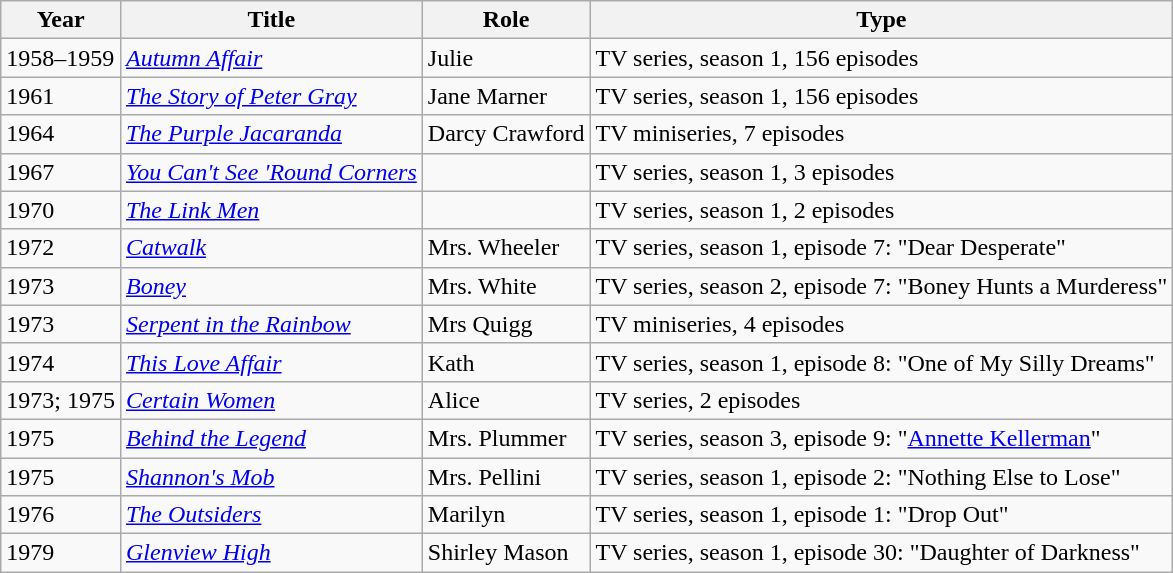<table class="wikitable">
<tr>
<th>Year</th>
<th>Title</th>
<th>Role</th>
<th>Type</th>
</tr>
<tr>
<td>1958–1959</td>
<td><em><a href='#'>Autumn Affair</a></em></td>
<td>Julie</td>
<td>TV series, season 1, 156 episodes</td>
</tr>
<tr>
<td>1961</td>
<td><em><a href='#'>The Story of Peter Gray</a></em></td>
<td>Jane Marner</td>
<td>TV series, season 1, 156 episodes</td>
</tr>
<tr>
<td>1964</td>
<td><em><a href='#'>The Purple Jacaranda</a></em></td>
<td>Darcy Crawford</td>
<td>TV miniseries, 7 episodes</td>
</tr>
<tr>
<td>1967</td>
<td><em><a href='#'>You Can't See 'Round Corners</a></em></td>
<td></td>
<td>TV series, season 1, 3 episodes</td>
</tr>
<tr>
<td>1970</td>
<td><em><a href='#'>The Link Men</a></em></td>
<td></td>
<td>TV series, season 1, 2 episodes</td>
</tr>
<tr>
<td>1972</td>
<td><em><a href='#'>Catwalk</a></em></td>
<td>Mrs. Wheeler</td>
<td>TV series, season 1, episode 7: "Dear Desperate"</td>
</tr>
<tr>
<td>1973</td>
<td><em><a href='#'>Boney</a></em></td>
<td>Mrs. White</td>
<td>TV series, season 2, episode 7: "Boney Hunts a Murderess"</td>
</tr>
<tr>
<td>1973</td>
<td><em><a href='#'>Serpent in the Rainbow</a></em></td>
<td>Mrs Quigg</td>
<td>TV miniseries, 4 episodes</td>
</tr>
<tr>
<td>1974</td>
<td><em><a href='#'>This Love Affair</a></em></td>
<td>Kath</td>
<td>TV series, season 1, episode 8: "One of My Silly Dreams"</td>
</tr>
<tr>
<td>1973; 1975</td>
<td><em><a href='#'>Certain Women</a></em></td>
<td>Alice</td>
<td>TV series, 2 episodes</td>
</tr>
<tr>
<td>1975</td>
<td><em><a href='#'>Behind the Legend</a></em></td>
<td>Mrs. Plummer</td>
<td>TV series, season 3, episode 9: "<a href='#'>Annette Kellerman</a>"</td>
</tr>
<tr>
<td>1975</td>
<td><em><a href='#'>Shannon's Mob</a></em></td>
<td>Mrs. Pellini</td>
<td>TV series, season 1, episode 2: "Nothing Else to Lose"</td>
</tr>
<tr>
<td>1976</td>
<td><em><a href='#'>The Outsiders</a></em></td>
<td>Marilyn</td>
<td>TV series, season 1, episode 1: "Drop Out"</td>
</tr>
<tr>
<td>1979</td>
<td><em><a href='#'>Glenview High</a></em></td>
<td>Shirley Mason</td>
<td>TV series, season 1, episode 30: "Daughter of Darkness"</td>
</tr>
</table>
